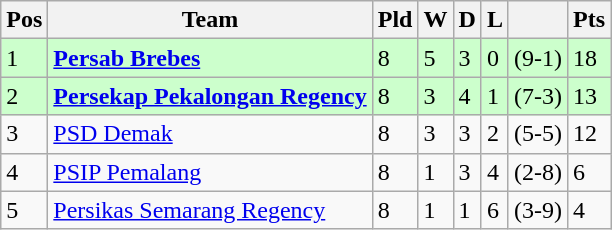<table class="wikitable">
<tr>
<th>Pos</th>
<th>Team</th>
<th>Pld</th>
<th>W</th>
<th>D</th>
<th>L</th>
<th></th>
<th>Pts</th>
</tr>
<tr bgcolor=#ccffcc>
<td>1</td>
<td><strong><a href='#'>Persab Brebes</a></strong></td>
<td>8</td>
<td>5</td>
<td>3</td>
<td>0</td>
<td>(9-1)</td>
<td>18</td>
</tr>
<tr bgcolor=#ccffcc>
<td>2</td>
<td><strong><a href='#'>Persekap Pekalongan Regency</a></strong></td>
<td>8</td>
<td>3</td>
<td>4</td>
<td>1</td>
<td>(7-3)</td>
<td>13</td>
</tr>
<tr>
<td>3</td>
<td><a href='#'>PSD Demak</a></td>
<td>8</td>
<td>3</td>
<td>3</td>
<td>2</td>
<td>(5-5)</td>
<td>12</td>
</tr>
<tr>
<td>4</td>
<td><a href='#'>PSIP Pemalang</a></td>
<td>8</td>
<td>1</td>
<td>3</td>
<td>4</td>
<td>(2-8)</td>
<td>6</td>
</tr>
<tr>
<td>5</td>
<td><a href='#'>Persikas Semarang Regency</a></td>
<td>8</td>
<td>1</td>
<td>1</td>
<td>6</td>
<td>(3-9)</td>
<td>4</td>
</tr>
</table>
